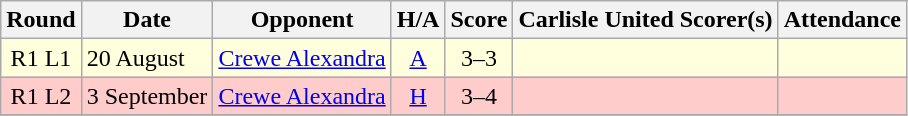<table class="wikitable" style="text-align:center">
<tr>
<th>Round</th>
<th>Date</th>
<th>Opponent</th>
<th>H/A</th>
<th>Score</th>
<th>Carlisle United Scorer(s)</th>
<th>Attendance</th>
</tr>
<tr bgcolor=#ffffdd>
<td>R1 L1</td>
<td align=left>20 August</td>
<td align=left><a href='#'>Crewe Alexandra</a></td>
<td><a href='#'>A</a></td>
<td>3–3</td>
<td align=left></td>
<td></td>
</tr>
<tr bgcolor=#FFCCCC>
<td>R1 L2</td>
<td align=left>3 September</td>
<td align=left><a href='#'>Crewe Alexandra</a></td>
<td><a href='#'>H</a></td>
<td>3–4</td>
<td align=left></td>
<td></td>
</tr>
<tr>
</tr>
</table>
